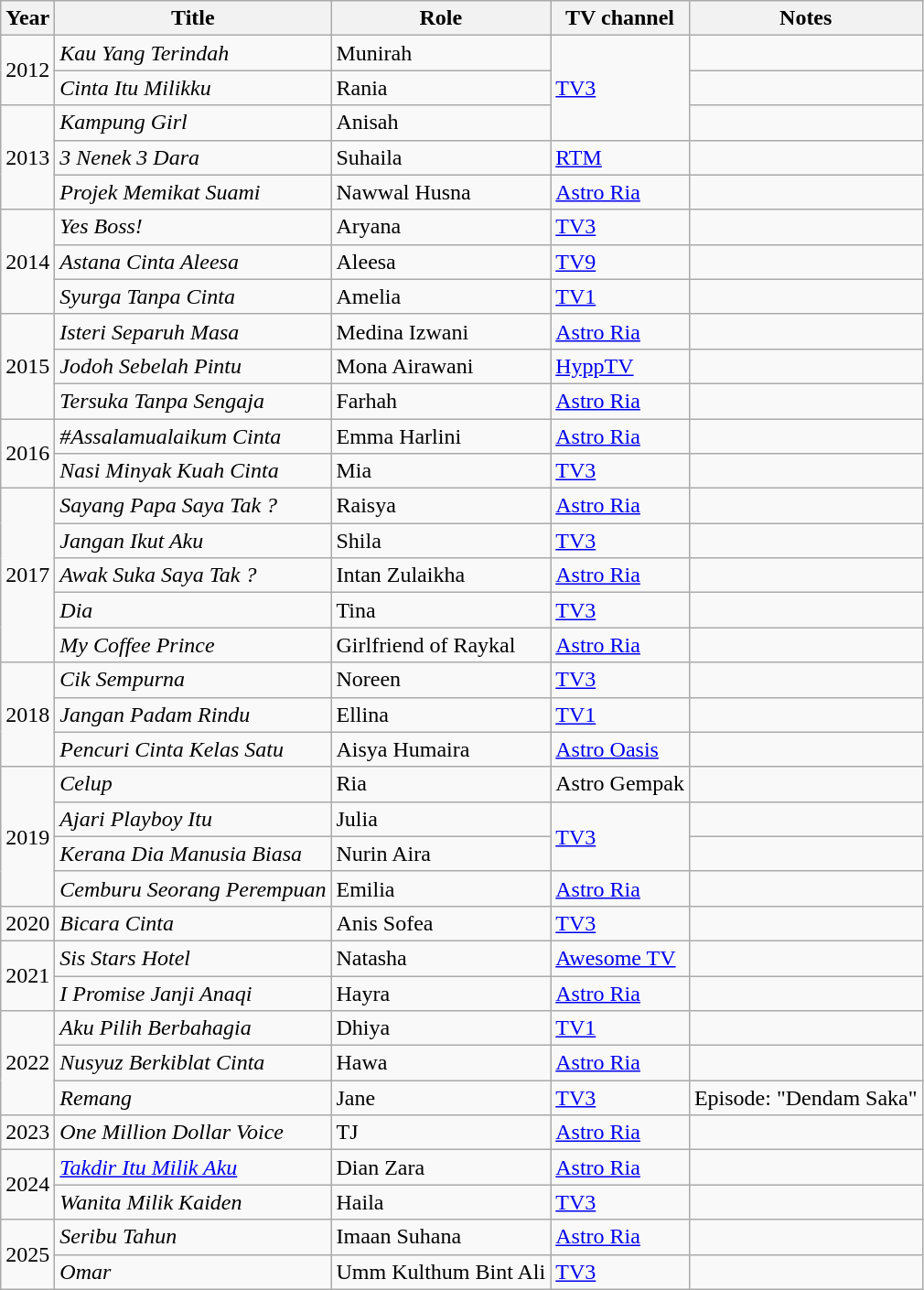<table class="wikitable">
<tr>
<th>Year</th>
<th>Title</th>
<th>Role</th>
<th>TV channel</th>
<th>Notes</th>
</tr>
<tr>
<td rowspan="2">2012</td>
<td><em>Kau Yang Terindah</em></td>
<td>Munirah</td>
<td rowspan="3"><a href='#'>TV3</a></td>
<td></td>
</tr>
<tr>
<td><em>Cinta Itu Milikku</em></td>
<td>Rania</td>
<td></td>
</tr>
<tr>
<td rowspan="3">2013</td>
<td><em>Kampung Girl</em> </td>
<td>Anisah</td>
<td></td>
</tr>
<tr>
<td><em>3 Nenek 3 Dara</em> </td>
<td>Suhaila</td>
<td><a href='#'>RTM</a></td>
<td></td>
</tr>
<tr>
<td><em>Projek Memikat Suami</em> </td>
<td>Nawwal Husna</td>
<td><a href='#'>Astro Ria</a></td>
<td></td>
</tr>
<tr>
<td rowspan="3">2014</td>
<td><em>Yes Boss!</em> </td>
<td>Aryana</td>
<td><a href='#'>TV3</a></td>
<td></td>
</tr>
<tr>
<td><em>Astana Cinta Aleesa</em></td>
<td>Aleesa</td>
<td><a href='#'>TV9</a></td>
<td></td>
</tr>
<tr>
<td><em>Syurga Tanpa Cinta</em></td>
<td>Amelia</td>
<td><a href='#'>TV1</a></td>
<td></td>
</tr>
<tr>
<td rowspan="3">2015</td>
<td><em>Isteri Separuh Masa</em></td>
<td>Medina Izwani</td>
<td><a href='#'>Astro Ria</a></td>
<td></td>
</tr>
<tr>
<td><em>Jodoh Sebelah Pintu</em></td>
<td>Mona Airawani</td>
<td><a href='#'>HyppTV</a></td>
<td></td>
</tr>
<tr>
<td><em>Tersuka Tanpa Sengaja</em></td>
<td>Farhah</td>
<td><a href='#'>Astro Ria</a></td>
<td></td>
</tr>
<tr>
<td rowspan="2">2016</td>
<td><em>#Assalamualaikum Cinta</em></td>
<td>Emma Harlini</td>
<td><a href='#'>Astro Ria</a></td>
<td></td>
</tr>
<tr>
<td><em>Nasi Minyak Kuah Cinta</em></td>
<td>Mia</td>
<td><a href='#'>TV3</a></td>
<td></td>
</tr>
<tr>
<td rowspan="5">2017</td>
<td><em>Sayang Papa Saya Tak ?</em></td>
<td>Raisya</td>
<td><a href='#'>Astro Ria</a></td>
<td></td>
</tr>
<tr>
<td><em>Jangan Ikut Aku</em></td>
<td>Shila</td>
<td><a href='#'>TV3</a></td>
<td></td>
</tr>
<tr>
<td><em>Awak Suka Saya Tak ?</em></td>
<td>Intan Zulaikha</td>
<td><a href='#'>Astro Ria</a></td>
<td></td>
</tr>
<tr>
<td><em>Dia</em></td>
<td>Tina</td>
<td><a href='#'>TV3</a></td>
<td></td>
</tr>
<tr>
<td><em>My Coffee Prince</em></td>
<td>Girlfriend of Raykal</td>
<td><a href='#'>Astro Ria</a></td>
<td></td>
</tr>
<tr>
<td rowspan="3">2018</td>
<td><em>Cik Sempurna</em></td>
<td>Noreen</td>
<td><a href='#'>TV3</a></td>
<td></td>
</tr>
<tr>
<td><em>Jangan Padam Rindu</em></td>
<td>Ellina</td>
<td><a href='#'>TV1</a></td>
<td></td>
</tr>
<tr>
<td><em>Pencuri Cinta Kelas Satu</em></td>
<td>Aisya Humaira</td>
<td><a href='#'>Astro Oasis</a></td>
<td></td>
</tr>
<tr>
<td rowspan="4">2019</td>
<td><em>Celup</em></td>
<td>Ria</td>
<td>Astro Gempak</td>
<td></td>
</tr>
<tr>
<td><em>Ajari Playboy Itu</em></td>
<td>Julia</td>
<td rowspan="2"><a href='#'>TV3</a></td>
<td></td>
</tr>
<tr>
<td><em>Kerana Dia Manusia Biasa</em></td>
<td>Nurin Aira</td>
<td></td>
</tr>
<tr>
<td><em>Cemburu Seorang Perempuan</em></td>
<td>Emilia</td>
<td><a href='#'>Astro Ria</a></td>
<td></td>
</tr>
<tr>
<td>2020</td>
<td><em>Bicara Cinta</em></td>
<td>Anis Sofea</td>
<td><a href='#'>TV3</a></td>
<td></td>
</tr>
<tr>
<td rowspan="2">2021</td>
<td><em>Sis Stars Hotel</em></td>
<td>Natasha</td>
<td><a href='#'>Awesome TV</a></td>
<td></td>
</tr>
<tr>
<td><em>I Promise Janji Anaqi</em></td>
<td>Hayra</td>
<td><a href='#'>Astro Ria</a></td>
<td></td>
</tr>
<tr>
<td rowspan="3">2022</td>
<td><em>Aku Pilih Berbahagia</em></td>
<td>Dhiya</td>
<td><a href='#'>TV1</a></td>
<td></td>
</tr>
<tr>
<td><em>Nusyuz Berkiblat Cinta</em></td>
<td>Hawa</td>
<td><a href='#'>Astro Ria</a></td>
<td></td>
</tr>
<tr>
<td><em>Remang</em></td>
<td>Jane</td>
<td><a href='#'>TV3</a></td>
<td>Episode: "Dendam Saka"</td>
</tr>
<tr>
<td>2023</td>
<td><em>One Million Dollar Voice</em></td>
<td>TJ</td>
<td><a href='#'>Astro Ria</a></td>
<td></td>
</tr>
<tr>
<td rowspan="2">2024</td>
<td><em><a href='#'>Takdir Itu Milik Aku</a></em></td>
<td>Dian Zara</td>
<td><a href='#'>Astro Ria</a></td>
<td></td>
</tr>
<tr>
<td><em>Wanita Milik Kaiden</em></td>
<td>Haila</td>
<td><a href='#'>TV3</a></td>
<td></td>
</tr>
<tr>
<td rowspan="2">2025</td>
<td><em>Seribu Tahun</em></td>
<td>Imaan Suhana</td>
<td><a href='#'>Astro Ria</a></td>
<td></td>
</tr>
<tr>
<td><em>Omar</em></td>
<td>Umm Kulthum Bint Ali</td>
<td><a href='#'>TV3</a></td>
<td></td>
</tr>
</table>
